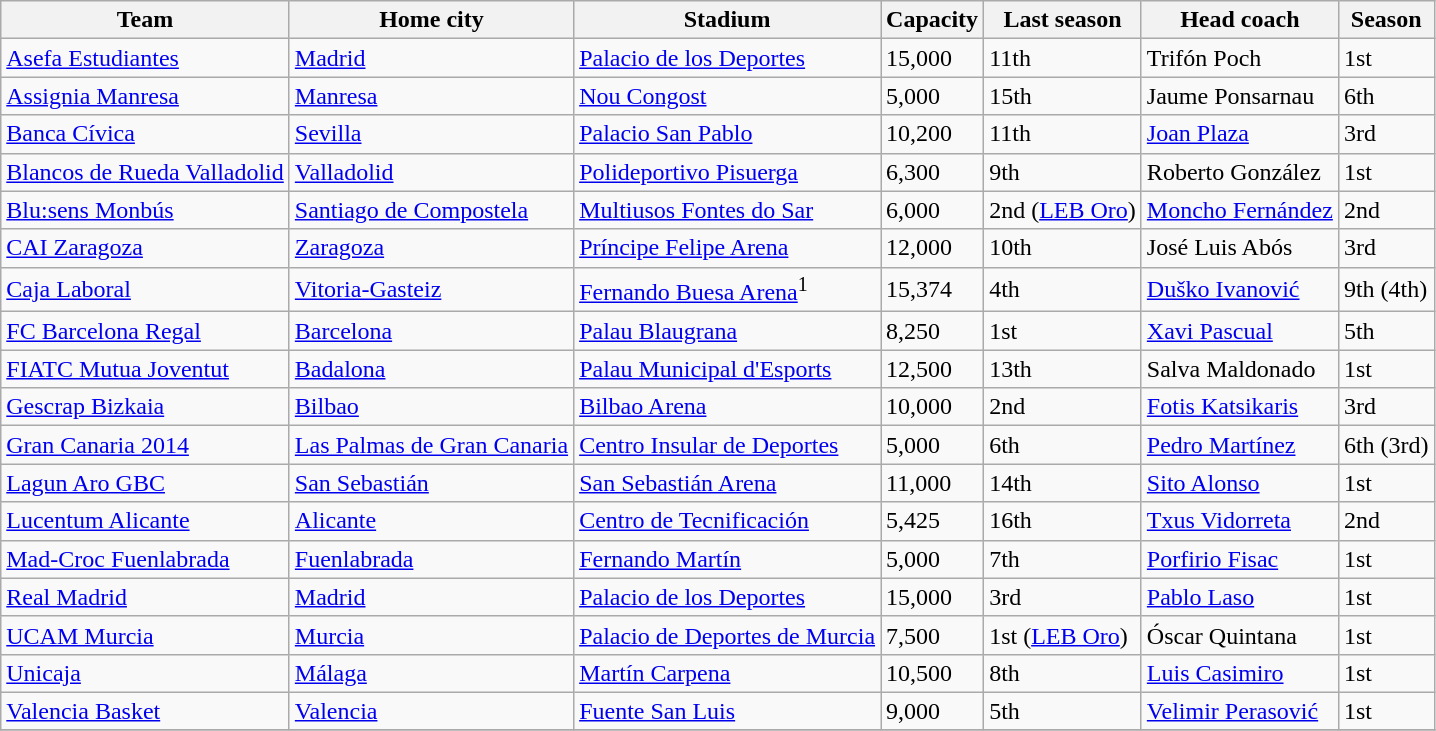<table class="wikitable sortable">
<tr>
<th>Team</th>
<th>Home city</th>
<th>Stadium</th>
<th>Capacity</th>
<th>Last season</th>
<th>Head coach</th>
<th>Season</th>
</tr>
<tr>
<td><a href='#'>Asefa Estudiantes</a></td>
<td><a href='#'>Madrid</a></td>
<td><a href='#'>Palacio de los Deportes</a></td>
<td>15,000</td>
<td>11th</td>
<td> Trifón Poch</td>
<td>1st</td>
</tr>
<tr>
<td><a href='#'>Assignia Manresa</a></td>
<td><a href='#'>Manresa</a></td>
<td><a href='#'>Nou Congost</a></td>
<td>5,000</td>
<td>15th</td>
<td> Jaume Ponsarnau</td>
<td>6th</td>
</tr>
<tr>
<td><a href='#'>Banca Cívica</a></td>
<td><a href='#'>Sevilla</a></td>
<td><a href='#'>Palacio San Pablo</a></td>
<td>10,200</td>
<td>11th</td>
<td> <a href='#'>Joan Plaza</a></td>
<td>3rd</td>
</tr>
<tr>
<td><a href='#'>Blancos de Rueda Valladolid</a></td>
<td><a href='#'>Valladolid</a></td>
<td><a href='#'>Polideportivo Pisuerga</a></td>
<td>6,300</td>
<td>9th</td>
<td> Roberto González</td>
<td>1st</td>
</tr>
<tr>
<td><a href='#'>Blu:sens Monbús</a></td>
<td><a href='#'>Santiago de Compostela</a></td>
<td><a href='#'>Multiusos Fontes do Sar</a></td>
<td>6,000</td>
<td>2nd (<a href='#'>LEB Oro</a>)</td>
<td> <a href='#'>Moncho Fernández</a></td>
<td>2nd</td>
</tr>
<tr>
<td><a href='#'>CAI Zaragoza</a></td>
<td><a href='#'>Zaragoza</a></td>
<td><a href='#'>Príncipe Felipe Arena</a></td>
<td>12,000</td>
<td>10th</td>
<td> José Luis Abós</td>
<td>3rd</td>
</tr>
<tr>
<td><a href='#'>Caja Laboral</a></td>
<td><a href='#'>Vitoria-Gasteiz</a></td>
<td><a href='#'>Fernando Buesa Arena</a><sup>1</sup></td>
<td>15,374</td>
<td>4th</td>
<td> <a href='#'>Duško Ivanović</a></td>
<td>9th (4th)</td>
</tr>
<tr>
<td><a href='#'>FC Barcelona Regal</a></td>
<td><a href='#'>Barcelona</a></td>
<td><a href='#'>Palau Blaugrana</a></td>
<td>8,250</td>
<td>1st</td>
<td> <a href='#'>Xavi Pascual</a></td>
<td>5th</td>
</tr>
<tr>
<td><a href='#'>FIATC Mutua Joventut</a></td>
<td><a href='#'>Badalona</a></td>
<td><a href='#'>Palau Municipal d'Esports</a></td>
<td>12,500</td>
<td>13th</td>
<td> Salva Maldonado</td>
<td>1st</td>
</tr>
<tr>
<td><a href='#'>Gescrap Bizkaia</a></td>
<td><a href='#'>Bilbao</a></td>
<td><a href='#'>Bilbao Arena</a></td>
<td>10,000</td>
<td>2nd</td>
<td> <a href='#'>Fotis Katsikaris</a></td>
<td>3rd</td>
</tr>
<tr>
<td><a href='#'>Gran Canaria 2014</a></td>
<td><a href='#'>Las Palmas de Gran Canaria</a></td>
<td><a href='#'>Centro Insular de Deportes</a></td>
<td>5,000</td>
<td>6th</td>
<td> <a href='#'>Pedro Martínez</a></td>
<td>6th (3rd)</td>
</tr>
<tr>
<td><a href='#'>Lagun Aro GBC</a></td>
<td><a href='#'>San Sebastián</a></td>
<td><a href='#'>San Sebastián Arena</a></td>
<td>11,000</td>
<td>14th</td>
<td> <a href='#'>Sito Alonso</a></td>
<td>1st</td>
</tr>
<tr>
<td><a href='#'>Lucentum Alicante</a></td>
<td><a href='#'>Alicante</a></td>
<td><a href='#'>Centro de Tecnificación</a></td>
<td>5,425</td>
<td>16th</td>
<td> <a href='#'>Txus Vidorreta</a></td>
<td>2nd</td>
</tr>
<tr>
<td><a href='#'>Mad-Croc Fuenlabrada</a></td>
<td><a href='#'>Fuenlabrada</a></td>
<td><a href='#'>Fernando Martín</a></td>
<td>5,000</td>
<td>7th</td>
<td> <a href='#'>Porfirio Fisac</a></td>
<td>1st</td>
</tr>
<tr>
<td><a href='#'>Real Madrid</a></td>
<td><a href='#'>Madrid</a></td>
<td><a href='#'>Palacio de los Deportes</a></td>
<td>15,000</td>
<td>3rd</td>
<td> <a href='#'>Pablo Laso</a></td>
<td>1st</td>
</tr>
<tr>
<td><a href='#'>UCAM Murcia</a></td>
<td><a href='#'>Murcia</a></td>
<td><a href='#'>Palacio de Deportes de Murcia</a></td>
<td>7,500</td>
<td>1st (<a href='#'>LEB Oro</a>)</td>
<td> Óscar Quintana</td>
<td>1st</td>
</tr>
<tr>
<td><a href='#'>Unicaja</a></td>
<td><a href='#'>Málaga</a></td>
<td><a href='#'>Martín Carpena</a></td>
<td>10,500</td>
<td>8th</td>
<td> <a href='#'>Luis Casimiro</a></td>
<td>1st</td>
</tr>
<tr>
<td><a href='#'>Valencia Basket</a></td>
<td><a href='#'>Valencia</a></td>
<td><a href='#'>Fuente San Luis</a></td>
<td>9,000</td>
<td>5th</td>
<td> <a href='#'>Velimir Perasović</a></td>
<td>1st</td>
</tr>
<tr>
</tr>
</table>
